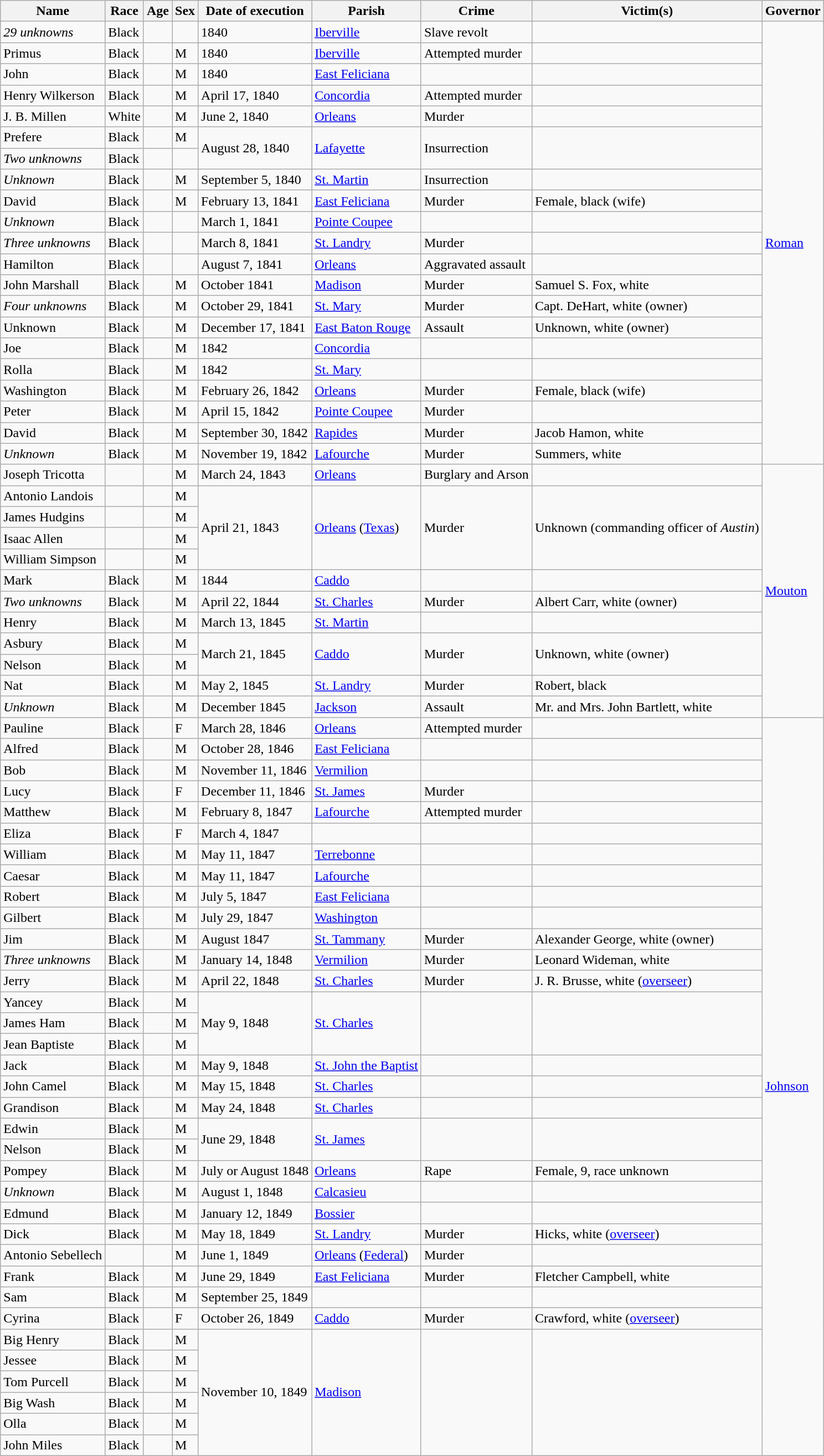<table class="wikitable sortable">
<tr>
<th>Name</th>
<th>Race</th>
<th>Age</th>
<th>Sex</th>
<th>Date of execution</th>
<th>Parish</th>
<th>Crime</th>
<th>Victim(s)</th>
<th>Governor</th>
</tr>
<tr>
<td><em>29 unknowns</em></td>
<td>Black</td>
<td></td>
<td></td>
<td>1840</td>
<td><a href='#'>Iberville</a></td>
<td>Slave revolt</td>
<td></td>
<td rowspan="21"><a href='#'>Roman</a></td>
</tr>
<tr>
<td>Primus</td>
<td>Black</td>
<td></td>
<td>M</td>
<td>1840</td>
<td><a href='#'>Iberville</a></td>
<td>Attempted murder</td>
<td></td>
</tr>
<tr>
<td>John</td>
<td>Black</td>
<td></td>
<td>M</td>
<td>1840</td>
<td><a href='#'>East Feliciana</a></td>
<td></td>
<td></td>
</tr>
<tr>
<td>Henry Wilkerson</td>
<td>Black</td>
<td></td>
<td>M</td>
<td>April 17, 1840</td>
<td><a href='#'>Concordia</a></td>
<td>Attempted murder</td>
<td></td>
</tr>
<tr>
<td>J. B. Millen</td>
<td>White</td>
<td></td>
<td>M</td>
<td>June 2, 1840</td>
<td><a href='#'>Orleans</a></td>
<td>Murder</td>
<td></td>
</tr>
<tr>
<td>Prefere</td>
<td>Black</td>
<td></td>
<td>M</td>
<td rowspan="2">August 28, 1840</td>
<td rowspan="2"><a href='#'>Lafayette</a></td>
<td rowspan="2">Insurrection</td>
<td rowspan="2"></td>
</tr>
<tr>
<td><em>Two unknowns</em></td>
<td>Black</td>
<td></td>
<td></td>
</tr>
<tr>
<td><em>Unknown</em></td>
<td>Black</td>
<td></td>
<td>M</td>
<td>September 5, 1840</td>
<td><a href='#'>St. Martin</a></td>
<td>Insurrection</td>
<td></td>
</tr>
<tr>
<td>David</td>
<td>Black</td>
<td></td>
<td>M</td>
<td>February 13, 1841</td>
<td><a href='#'>East Feliciana</a></td>
<td>Murder</td>
<td>Female, black (wife)</td>
</tr>
<tr>
<td><em>Unknown</em></td>
<td>Black</td>
<td></td>
<td></td>
<td>March 1, 1841</td>
<td><a href='#'>Pointe Coupee</a></td>
<td></td>
<td></td>
</tr>
<tr>
<td><em>Three unknowns</em></td>
<td>Black</td>
<td></td>
<td></td>
<td>March 8, 1841</td>
<td><a href='#'>St. Landry</a></td>
<td>Murder</td>
<td></td>
</tr>
<tr>
<td>Hamilton</td>
<td>Black</td>
<td></td>
<td></td>
<td>August 7, 1841</td>
<td><a href='#'>Orleans</a></td>
<td>Aggravated assault</td>
<td></td>
</tr>
<tr>
<td>John Marshall</td>
<td>Black</td>
<td></td>
<td>M</td>
<td>October 1841</td>
<td><a href='#'>Madison</a></td>
<td>Murder</td>
<td>Samuel S. Fox, white</td>
</tr>
<tr>
<td><em>Four unknowns</em></td>
<td>Black</td>
<td></td>
<td>M</td>
<td>October 29, 1841</td>
<td><a href='#'>St. Mary</a></td>
<td>Murder</td>
<td>Capt. DeHart, white (owner)</td>
</tr>
<tr>
<td>Unknown</td>
<td>Black</td>
<td></td>
<td>M</td>
<td>December 17, 1841</td>
<td><a href='#'>East Baton Rouge</a></td>
<td>Assault</td>
<td>Unknown, white (owner)</td>
</tr>
<tr>
<td>Joe</td>
<td>Black</td>
<td></td>
<td>M</td>
<td>1842</td>
<td><a href='#'>Concordia</a></td>
<td></td>
<td></td>
</tr>
<tr>
<td>Rolla</td>
<td>Black</td>
<td></td>
<td>M</td>
<td>1842</td>
<td><a href='#'>St. Mary</a></td>
<td></td>
<td></td>
</tr>
<tr>
<td>Washington</td>
<td>Black</td>
<td></td>
<td>M</td>
<td>February 26, 1842</td>
<td><a href='#'>Orleans</a></td>
<td>Murder</td>
<td>Female, black (wife)</td>
</tr>
<tr>
<td>Peter</td>
<td>Black</td>
<td></td>
<td>M</td>
<td>April 15, 1842</td>
<td><a href='#'>Pointe Coupee</a></td>
<td>Murder</td>
<td></td>
</tr>
<tr>
<td>David</td>
<td>Black</td>
<td></td>
<td>M</td>
<td>September 30, 1842</td>
<td><a href='#'>Rapides</a></td>
<td>Murder</td>
<td>Jacob Hamon, white</td>
</tr>
<tr>
<td><em>Unknown</em></td>
<td>Black</td>
<td></td>
<td>M</td>
<td>November 19, 1842</td>
<td><a href='#'>Lafourche</a></td>
<td>Murder</td>
<td>Summers, white</td>
</tr>
<tr>
<td>Joseph Tricotta</td>
<td></td>
<td></td>
<td>M</td>
<td>March 24, 1843</td>
<td><a href='#'>Orleans</a></td>
<td>Burglary and Arson</td>
<td></td>
<td rowspan="12"><a href='#'>Mouton</a></td>
</tr>
<tr>
<td>Antonio Landois</td>
<td></td>
<td></td>
<td>M</td>
<td rowspan="4">April 21, 1843</td>
<td rowspan="4"><a href='#'>Orleans</a> (<a href='#'>Texas</a>)</td>
<td rowspan="4">Murder</td>
<td rowspan="4">Unknown (commanding officer of <em>Austin</em>)</td>
</tr>
<tr>
<td>James Hudgins</td>
<td></td>
<td></td>
<td>M</td>
</tr>
<tr>
<td>Isaac Allen</td>
<td></td>
<td></td>
<td>M</td>
</tr>
<tr>
<td>William Simpson</td>
<td></td>
<td></td>
<td>M</td>
</tr>
<tr>
<td>Mark</td>
<td>Black</td>
<td></td>
<td>M</td>
<td>1844</td>
<td><a href='#'>Caddo</a></td>
<td></td>
<td></td>
</tr>
<tr>
<td><em>Two unknowns</em></td>
<td>Black</td>
<td></td>
<td>M</td>
<td>April 22, 1844</td>
<td><a href='#'>St. Charles</a></td>
<td>Murder</td>
<td>Albert Carr, white (owner)</td>
</tr>
<tr>
<td>Henry</td>
<td>Black</td>
<td></td>
<td>M</td>
<td>March 13, 1845</td>
<td><a href='#'>St. Martin</a></td>
<td></td>
<td></td>
</tr>
<tr>
<td>Asbury</td>
<td>Black</td>
<td></td>
<td>M</td>
<td rowspan="2">March 21, 1845</td>
<td rowspan="2"><a href='#'>Caddo</a></td>
<td rowspan="2">Murder</td>
<td rowspan="2">Unknown, white (owner)</td>
</tr>
<tr>
<td>Nelson</td>
<td>Black</td>
<td></td>
<td>M</td>
</tr>
<tr>
<td>Nat</td>
<td>Black</td>
<td></td>
<td>M</td>
<td>May 2, 1845</td>
<td><a href='#'>St. Landry</a></td>
<td>Murder</td>
<td>Robert, black</td>
</tr>
<tr>
<td><em>Unknown</em></td>
<td>Black</td>
<td></td>
<td>M</td>
<td>December 1845</td>
<td><a href='#'>Jackson</a></td>
<td>Assault</td>
<td>Mr. and Mrs. John Bartlett, white</td>
</tr>
<tr>
<td>Pauline</td>
<td>Black</td>
<td></td>
<td>F</td>
<td>March 28, 1846</td>
<td><a href='#'>Orleans</a></td>
<td>Attempted murder</td>
<td></td>
<td rowspan="35"><a href='#'>Johnson</a></td>
</tr>
<tr>
<td>Alfred</td>
<td>Black</td>
<td></td>
<td>M</td>
<td>October 28, 1846</td>
<td><a href='#'>East Feliciana</a></td>
<td></td>
<td></td>
</tr>
<tr>
<td>Bob</td>
<td>Black</td>
<td></td>
<td>M</td>
<td>November 11, 1846</td>
<td><a href='#'>Vermilion</a></td>
<td></td>
<td></td>
</tr>
<tr>
<td>Lucy</td>
<td>Black</td>
<td></td>
<td>F</td>
<td>December 11, 1846</td>
<td><a href='#'>St. James</a></td>
<td>Murder</td>
<td></td>
</tr>
<tr>
<td>Matthew</td>
<td>Black</td>
<td></td>
<td>M</td>
<td>February 8, 1847</td>
<td><a href='#'>Lafourche</a></td>
<td>Attempted murder</td>
<td></td>
</tr>
<tr>
<td>Eliza</td>
<td>Black</td>
<td></td>
<td>F</td>
<td>March 4, 1847</td>
<td></td>
<td></td>
<td></td>
</tr>
<tr>
<td>William</td>
<td>Black</td>
<td></td>
<td>M</td>
<td>May 11, 1847</td>
<td><a href='#'>Terrebonne</a></td>
<td></td>
<td></td>
</tr>
<tr>
<td>Caesar</td>
<td>Black</td>
<td></td>
<td>M</td>
<td>May 11, 1847</td>
<td><a href='#'>Lafourche</a></td>
<td></td>
<td></td>
</tr>
<tr>
<td>Robert</td>
<td>Black</td>
<td></td>
<td>M</td>
<td>July 5, 1847</td>
<td><a href='#'>East Feliciana</a></td>
<td></td>
<td></td>
</tr>
<tr>
<td>Gilbert</td>
<td>Black</td>
<td></td>
<td>M</td>
<td>July 29, 1847</td>
<td><a href='#'>Washington</a></td>
<td></td>
<td></td>
</tr>
<tr>
<td>Jim</td>
<td>Black</td>
<td></td>
<td>M</td>
<td>August 1847</td>
<td><a href='#'>St. Tammany</a></td>
<td>Murder</td>
<td>Alexander George, white (owner)</td>
</tr>
<tr>
<td><em>Three unknowns</em></td>
<td>Black</td>
<td></td>
<td>M</td>
<td>January 14, 1848</td>
<td><a href='#'>Vermilion</a></td>
<td>Murder</td>
<td>Leonard Wideman, white</td>
</tr>
<tr>
<td>Jerry</td>
<td>Black</td>
<td></td>
<td>M</td>
<td>April 22, 1848</td>
<td><a href='#'>St. Charles</a></td>
<td>Murder</td>
<td>J. R. Brusse, white (<a href='#'>overseer</a>)</td>
</tr>
<tr>
<td>Yancey</td>
<td>Black</td>
<td></td>
<td>M</td>
<td rowspan="3">May 9, 1848</td>
<td rowspan="3"><a href='#'>St. Charles</a></td>
<td rowspan="3"></td>
<td rowspan="3"></td>
</tr>
<tr>
<td>James Ham</td>
<td>Black</td>
<td></td>
<td>M</td>
</tr>
<tr>
<td>Jean Baptiste</td>
<td>Black</td>
<td></td>
<td>M</td>
</tr>
<tr>
<td>Jack</td>
<td>Black</td>
<td></td>
<td>M</td>
<td>May 9, 1848</td>
<td><a href='#'>St. John the Baptist</a></td>
<td></td>
<td></td>
</tr>
<tr>
<td>John Camel</td>
<td>Black</td>
<td></td>
<td>M</td>
<td>May 15, 1848</td>
<td><a href='#'>St. Charles</a></td>
<td></td>
<td></td>
</tr>
<tr>
<td>Grandison</td>
<td>Black</td>
<td></td>
<td>M</td>
<td>May 24, 1848</td>
<td><a href='#'>St. Charles</a></td>
<td></td>
<td></td>
</tr>
<tr>
<td>Edwin</td>
<td>Black</td>
<td></td>
<td>M</td>
<td rowspan="2">June 29, 1848</td>
<td rowspan="2"><a href='#'>St. James</a></td>
<td rowspan="2"></td>
<td rowspan="2"></td>
</tr>
<tr>
<td>Nelson</td>
<td>Black</td>
<td></td>
<td>M</td>
</tr>
<tr>
<td>Pompey</td>
<td>Black</td>
<td></td>
<td>M</td>
<td>July or August 1848</td>
<td><a href='#'>Orleans</a></td>
<td>Rape</td>
<td>Female, 9, race unknown</td>
</tr>
<tr>
<td><em>Unknown</em></td>
<td>Black</td>
<td></td>
<td>M</td>
<td>August 1, 1848</td>
<td><a href='#'>Calcasieu</a></td>
<td></td>
<td></td>
</tr>
<tr>
<td>Edmund</td>
<td>Black</td>
<td></td>
<td>M</td>
<td>January 12, 1849</td>
<td><a href='#'>Bossier</a></td>
<td></td>
<td></td>
</tr>
<tr>
<td>Dick</td>
<td>Black</td>
<td></td>
<td>M</td>
<td>May 18, 1849</td>
<td><a href='#'>St. Landry</a></td>
<td>Murder</td>
<td>Hicks, white (<a href='#'>overseer</a>)</td>
</tr>
<tr>
<td>Antonio Sebellech</td>
<td></td>
<td></td>
<td>M</td>
<td>June 1, 1849</td>
<td><a href='#'>Orleans</a> (<a href='#'>Federal</a>)</td>
<td>Murder</td>
<td></td>
</tr>
<tr>
<td>Frank</td>
<td>Black</td>
<td></td>
<td>M</td>
<td>June 29, 1849</td>
<td><a href='#'>East Feliciana</a></td>
<td>Murder</td>
<td>Fletcher Campbell, white</td>
</tr>
<tr>
<td>Sam</td>
<td>Black</td>
<td></td>
<td>M</td>
<td>September 25, 1849</td>
<td></td>
<td></td>
<td></td>
</tr>
<tr>
<td>Cyrina</td>
<td>Black</td>
<td></td>
<td>F</td>
<td>October 26, 1849</td>
<td><a href='#'>Caddo</a></td>
<td>Murder</td>
<td>Crawford, white (<a href='#'>overseer</a>)</td>
</tr>
<tr>
<td>Big Henry</td>
<td>Black</td>
<td></td>
<td>M</td>
<td rowspan="6">November 10, 1849</td>
<td rowspan="6"><a href='#'>Madison</a></td>
<td rowspan="6"></td>
<td rowspan="6"></td>
</tr>
<tr>
<td>Jessee</td>
<td>Black</td>
<td></td>
<td>M</td>
</tr>
<tr>
<td>Tom Purcell</td>
<td>Black</td>
<td></td>
<td>M</td>
</tr>
<tr>
<td>Big Wash</td>
<td>Black</td>
<td></td>
<td>M</td>
</tr>
<tr>
<td>Olla</td>
<td>Black</td>
<td></td>
<td>M</td>
</tr>
<tr>
<td>John Miles</td>
<td>Black</td>
<td></td>
<td>M</td>
</tr>
</table>
